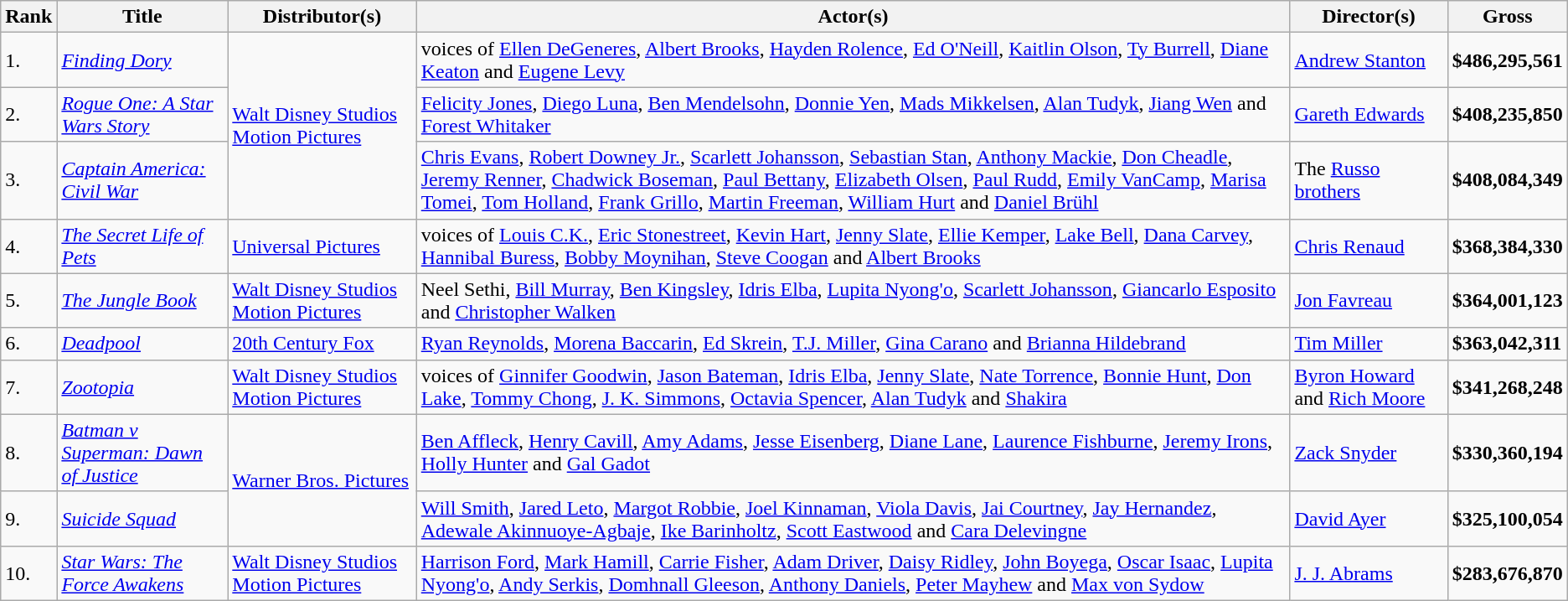<table class="wikitable">
<tr>
<th>Rank</th>
<th>Title</th>
<th>Distributor(s)</th>
<th>Actor(s)</th>
<th>Director(s)</th>
<th>Gross</th>
</tr>
<tr>
<td>1.</td>
<td><em><a href='#'>Finding Dory</a></em></td>
<td rowspan="3"><a href='#'>Walt Disney Studios Motion Pictures</a></td>
<td>voices of <a href='#'>Ellen DeGeneres</a>, <a href='#'>Albert Brooks</a>, <a href='#'>Hayden Rolence</a>, <a href='#'>Ed O'Neill</a>, <a href='#'>Kaitlin Olson</a>, <a href='#'>Ty Burrell</a>, <a href='#'>Diane Keaton</a> and <a href='#'>Eugene Levy</a></td>
<td><a href='#'>Andrew Stanton</a></td>
<td><strong>$486,295,561</strong></td>
</tr>
<tr>
<td>2.</td>
<td><em><a href='#'>Rogue One: A Star Wars Story</a></em></td>
<td><a href='#'>Felicity Jones</a>, <a href='#'>Diego Luna</a>, <a href='#'>Ben Mendelsohn</a>, <a href='#'>Donnie Yen</a>, <a href='#'>Mads Mikkelsen</a>, <a href='#'>Alan Tudyk</a>, <a href='#'>Jiang Wen</a> and <a href='#'>Forest Whitaker</a></td>
<td><a href='#'>Gareth Edwards</a></td>
<td><strong>$408,235,850</strong></td>
</tr>
<tr>
<td>3.</td>
<td><em><a href='#'>Captain America: Civil War</a></em></td>
<td><a href='#'>Chris Evans</a>, <a href='#'>Robert Downey Jr.</a>, <a href='#'>Scarlett Johansson</a>, <a href='#'>Sebastian Stan</a>, <a href='#'>Anthony Mackie</a>, <a href='#'>Don Cheadle</a>, <a href='#'>Jeremy Renner</a>, <a href='#'>Chadwick Boseman</a>, <a href='#'>Paul Bettany</a>, <a href='#'>Elizabeth Olsen</a>, <a href='#'>Paul Rudd</a>, <a href='#'>Emily VanCamp</a>, <a href='#'>Marisa Tomei</a>, <a href='#'>Tom Holland</a>, <a href='#'>Frank Grillo</a>, <a href='#'>Martin Freeman</a>, <a href='#'>William Hurt</a> and <a href='#'>Daniel Brühl</a></td>
<td>The <a href='#'>Russo brothers</a></td>
<td><strong>$408,084,349</strong></td>
</tr>
<tr>
<td>4.</td>
<td><em><a href='#'>The Secret Life of Pets</a></em></td>
<td><a href='#'>Universal Pictures</a></td>
<td>voices of <a href='#'>Louis C.K.</a>, <a href='#'>Eric Stonestreet</a>, <a href='#'>Kevin Hart</a>, <a href='#'>Jenny Slate</a>, <a href='#'>Ellie Kemper</a>, <a href='#'>Lake Bell</a>, <a href='#'>Dana Carvey</a>, <a href='#'>Hannibal Buress</a>, <a href='#'>Bobby Moynihan</a>, <a href='#'>Steve Coogan</a> and <a href='#'>Albert Brooks</a></td>
<td><a href='#'>Chris Renaud</a></td>
<td><strong>$368,384,330</strong></td>
</tr>
<tr>
<td>5.</td>
<td><em><a href='#'>The Jungle Book</a></em></td>
<td><a href='#'>Walt Disney Studios Motion Pictures</a></td>
<td>Neel Sethi, <a href='#'>Bill Murray</a>, <a href='#'>Ben Kingsley</a>, <a href='#'>Idris Elba</a>, <a href='#'>Lupita Nyong'o</a>, <a href='#'>Scarlett Johansson</a>, <a href='#'>Giancarlo Esposito</a> and <a href='#'>Christopher Walken</a></td>
<td><a href='#'>Jon Favreau</a></td>
<td><strong>$364,001,123</strong></td>
</tr>
<tr>
<td>6.</td>
<td><em><a href='#'>Deadpool</a></em></td>
<td><a href='#'>20th Century Fox</a></td>
<td><a href='#'>Ryan Reynolds</a>, <a href='#'>Morena Baccarin</a>, <a href='#'>Ed Skrein</a>, <a href='#'>T.J. Miller</a>, <a href='#'>Gina Carano</a> and <a href='#'>Brianna Hildebrand</a></td>
<td><a href='#'>Tim Miller</a></td>
<td><strong>$363,042,311</strong></td>
</tr>
<tr>
<td>7.</td>
<td><em><a href='#'>Zootopia</a></em></td>
<td><a href='#'>Walt Disney Studios Motion Pictures</a></td>
<td>voices of <a href='#'>Ginnifer Goodwin</a>, <a href='#'>Jason Bateman</a>, <a href='#'>Idris Elba</a>, <a href='#'>Jenny Slate</a>, <a href='#'>Nate Torrence</a>, <a href='#'>Bonnie Hunt</a>, <a href='#'>Don Lake</a>, <a href='#'>Tommy Chong</a>, <a href='#'>J. K. Simmons</a>, <a href='#'>Octavia Spencer</a>, <a href='#'>Alan Tudyk</a> and <a href='#'>Shakira</a></td>
<td><a href='#'>Byron Howard</a> and <a href='#'>Rich Moore</a></td>
<td><strong>$341,268,248</strong></td>
</tr>
<tr>
<td>8.</td>
<td><em><a href='#'>Batman v Superman: Dawn of Justice</a></em></td>
<td rowspan="2"><a href='#'>Warner Bros. Pictures</a></td>
<td><a href='#'>Ben Affleck</a>, <a href='#'>Henry Cavill</a>, <a href='#'>Amy Adams</a>, <a href='#'>Jesse Eisenberg</a>, <a href='#'>Diane Lane</a>, <a href='#'>Laurence Fishburne</a>, <a href='#'>Jeremy Irons</a>, <a href='#'>Holly Hunter</a> and <a href='#'>Gal Gadot</a></td>
<td><a href='#'>Zack Snyder</a></td>
<td><strong>$330,360,194</strong></td>
</tr>
<tr>
<td>9.</td>
<td><em><a href='#'>Suicide Squad</a></em></td>
<td><a href='#'>Will Smith</a>, <a href='#'>Jared Leto</a>, <a href='#'>Margot Robbie</a>, <a href='#'>Joel Kinnaman</a>, <a href='#'>Viola Davis</a>, <a href='#'>Jai Courtney</a>, <a href='#'>Jay Hernandez</a>, <a href='#'>Adewale Akinnuoye-Agbaje</a>, <a href='#'>Ike Barinholtz</a>, <a href='#'>Scott Eastwood</a> and <a href='#'>Cara Delevingne</a></td>
<td><a href='#'>David Ayer</a></td>
<td><strong>$325,100,054</strong></td>
</tr>
<tr>
<td>10.</td>
<td><em><a href='#'>Star Wars: The Force Awakens</a></em></td>
<td rowspan="2"><a href='#'>Walt Disney Studios Motion Pictures</a></td>
<td><a href='#'>Harrison Ford</a>, <a href='#'>Mark Hamill</a>, <a href='#'>Carrie Fisher</a>, <a href='#'>Adam Driver</a>, <a href='#'>Daisy Ridley</a>, <a href='#'>John Boyega</a>, <a href='#'>Oscar Isaac</a>, <a href='#'>Lupita Nyong'o</a>, <a href='#'>Andy Serkis</a>, <a href='#'>Domhnall Gleeson</a>, <a href='#'>Anthony Daniels</a>, <a href='#'>Peter Mayhew</a> and <a href='#'>Max von Sydow</a></td>
<td><a href='#'>J. J. Abrams</a></td>
<td><strong>$283,676,870</strong></td>
</tr>
</table>
